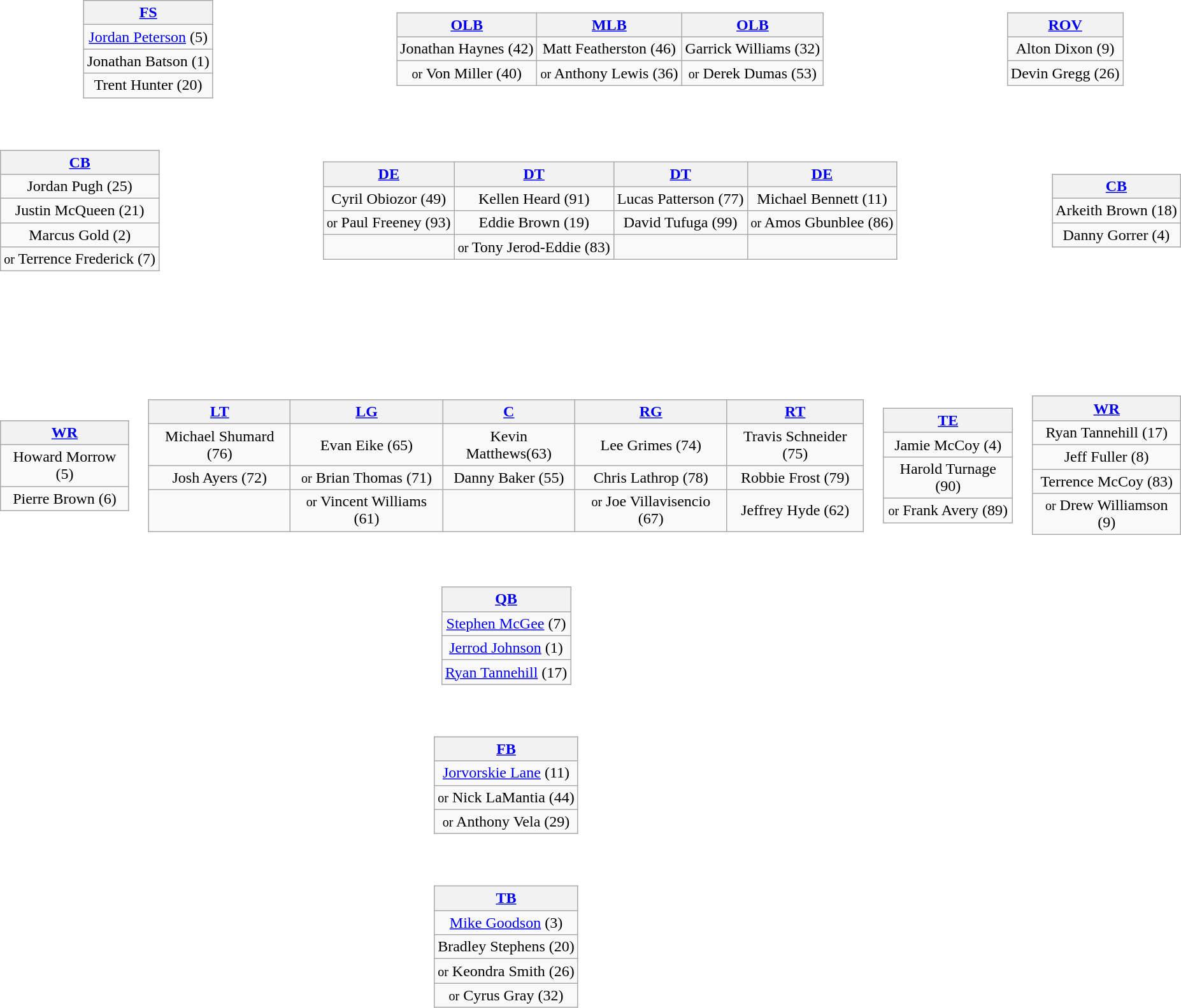<table>
<tr>
<td align="center"><br><table style="width:100%">
<tr>
<td align="right"><br><table class="wikitable" style="text-align:center">
<tr>
<th><a href='#'>FS</a></th>
</tr>
<tr>
<td><a href='#'>Jordan Peterson</a> (5)</td>
</tr>
<tr>
<td>Jonathan Batson (1)</td>
</tr>
<tr>
<td>Trent Hunter (20)</td>
</tr>
</table>
</td>
<td align="center"><br><table class="wikitable" style="text-align:center">
<tr>
<th><a href='#'>OLB</a></th>
<th><a href='#'>MLB</a></th>
<th><a href='#'>OLB</a></th>
</tr>
<tr>
<td>Jonathan Haynes (42)</td>
<td>Matt Featherston (46)</td>
<td>Garrick Williams (32)</td>
</tr>
<tr>
<td><small>or</small> Von Miller (40)</td>
<td><small>or</small> Anthony Lewis (36)</td>
<td><small>or</small> Derek Dumas (53)</td>
</tr>
</table>
</td>
<td align="left"><br><table class="wikitable" style="text-align:center">
<tr>
<th><a href='#'>ROV</a></th>
</tr>
<tr>
<td>Alton Dixon (9)</td>
</tr>
<tr>
<td>Devin Gregg (26)</td>
</tr>
</table>
</td>
</tr>
<tr>
<td align="left"><br><table class="wikitable" style="text-align:center">
<tr>
<th><a href='#'>CB</a></th>
</tr>
<tr>
<td>Jordan Pugh (25)</td>
</tr>
<tr>
<td>Justin McQueen (21)</td>
</tr>
<tr>
<td>Marcus Gold (2)</td>
</tr>
<tr>
<td><small>or</small> Terrence Frederick (7)</td>
</tr>
</table>
</td>
<td align="center"><br><table class="wikitable" style="text-align:center">
<tr>
<th><a href='#'>DE</a></th>
<th><a href='#'>DT</a></th>
<th><a href='#'>DT</a></th>
<th><a href='#'>DE</a></th>
</tr>
<tr>
<td>Cyril Obiozor (49)</td>
<td>Kellen Heard (91)</td>
<td>Lucas Patterson (77)</td>
<td>Michael Bennett (11)</td>
</tr>
<tr>
<td><small>or</small> Paul Freeney (93)</td>
<td>Eddie Brown (19)</td>
<td>David Tufuga (99)</td>
<td><small>or</small> Amos Gbunblee (86)</td>
</tr>
<tr>
<td></td>
<td><small>or</small> Tony Jerod-Eddie (83)</td>
<td></td>
<td></td>
</tr>
</table>
</td>
<td align="right"><br><table class="wikitable" style="text-align:center">
<tr>
<th><a href='#'>CB</a></th>
</tr>
<tr>
<td>Arkeith Brown (18)</td>
</tr>
<tr>
<td>Danny Gorrer (4)</td>
</tr>
</table>
</td>
</tr>
</table>
</td>
</tr>
<tr>
<td style="height:3em"></td>
</tr>
<tr>
<td align="center"><br><table style="width:100%">
<tr>
<td align="left"><br><table class="wikitable" style="text-align:center">
<tr>
<th><a href='#'>WR</a></th>
</tr>
<tr>
<td>Howard Morrow (5)</td>
</tr>
<tr>
<td>Pierre Brown (6)</td>
</tr>
</table>
</td>
<td><br><table class="wikitable" style="text-align:center">
<tr>
<th><a href='#'>LT</a></th>
<th><a href='#'>LG</a></th>
<th><a href='#'>C</a></th>
<th><a href='#'>RG</a></th>
<th><a href='#'>RT</a></th>
</tr>
<tr>
<td>Michael Shumard (76)</td>
<td>Evan Eike (65)</td>
<td>Kevin Matthews(63)</td>
<td>Lee Grimes (74)</td>
<td>Travis Schneider (75)</td>
</tr>
<tr>
<td>Josh Ayers (72)</td>
<td><small>or</small> Brian Thomas (71)</td>
<td>Danny Baker (55)</td>
<td>Chris Lathrop (78)</td>
<td>Robbie Frost (79)</td>
</tr>
<tr>
<td></td>
<td><small>or</small> Vincent Williams (61)</td>
<td></td>
<td><small>or</small> Joe Villavisencio (67)</td>
<td>Jeffrey Hyde (62)</td>
</tr>
</table>
</td>
<td><br><table class="wikitable" style="text-align:center">
<tr>
<th><a href='#'>TE</a></th>
</tr>
<tr>
<td>Jamie McCoy (4)</td>
</tr>
<tr>
<td>Harold Turnage (90)</td>
</tr>
<tr>
<td><small>or</small> Frank Avery (89)</td>
</tr>
</table>
</td>
<td align="right"><br><table class="wikitable" style="text-align:center">
<tr>
<th><a href='#'>WR</a></th>
</tr>
<tr>
<td>Ryan Tannehill (17)</td>
</tr>
<tr>
<td>Jeff Fuller (8)</td>
</tr>
<tr>
<td>Terrence McCoy (83)</td>
</tr>
<tr>
<td><small>or</small> Drew Williamson (9)</td>
</tr>
</table>
</td>
</tr>
<tr>
<td></td>
<td align="center"><br><table class="wikitable" style="text-align:center">
<tr>
<th><a href='#'>QB</a></th>
</tr>
<tr>
<td><a href='#'>Stephen McGee</a> (7)</td>
</tr>
<tr>
<td><a href='#'>Jerrod Johnson</a> (1)</td>
</tr>
<tr>
<td><a href='#'>Ryan Tannehill</a> (17)</td>
</tr>
</table>
</td>
</tr>
<tr>
<td></td>
<td align="center"><br><table class="wikitable" style="text-align:center">
<tr>
<th><a href='#'>FB</a></th>
</tr>
<tr>
<td><a href='#'>Jorvorskie Lane</a> (11)</td>
</tr>
<tr>
<td><small>or</small> Nick LaMantia (44)</td>
</tr>
<tr>
<td><small>or</small> Anthony Vela (29)</td>
</tr>
</table>
</td>
</tr>
<tr>
<td></td>
<td align="center"><br><table class="wikitable" style="text-align:center">
<tr>
<th><a href='#'>TB</a></th>
</tr>
<tr>
<td><a href='#'>Mike Goodson</a> (3)</td>
</tr>
<tr>
<td>Bradley Stephens (20)</td>
</tr>
<tr>
<td><small>or</small> Keondra Smith (26)</td>
</tr>
<tr>
<td><small>or</small> Cyrus Gray (32)</td>
</tr>
</table>
</td>
</tr>
</table>
</td>
</tr>
</table>
